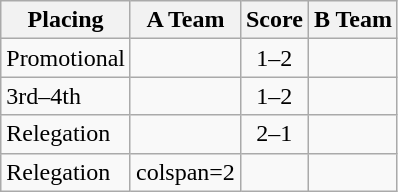<table class=wikitable style="border:1px solid #AAAAAA;">
<tr>
<th>Placing</th>
<th>A Team</th>
<th>Score</th>
<th>B Team</th>
</tr>
<tr>
<td>Promotional</td>
<td></td>
<td align="center">1–2</td>
<td><strong></strong></td>
</tr>
<tr>
<td>3rd–4th</td>
<td></td>
<td align="center">1–2</td>
<td><strong></strong></td>
</tr>
<tr>
<td>Relegation</td>
<td><strong></strong></td>
<td align="center">2–1</td>
<td><em></em></td>
</tr>
<tr>
<td>Relegation</td>
<td>colspan=2 </td>
<td><em></em></td>
</tr>
</table>
